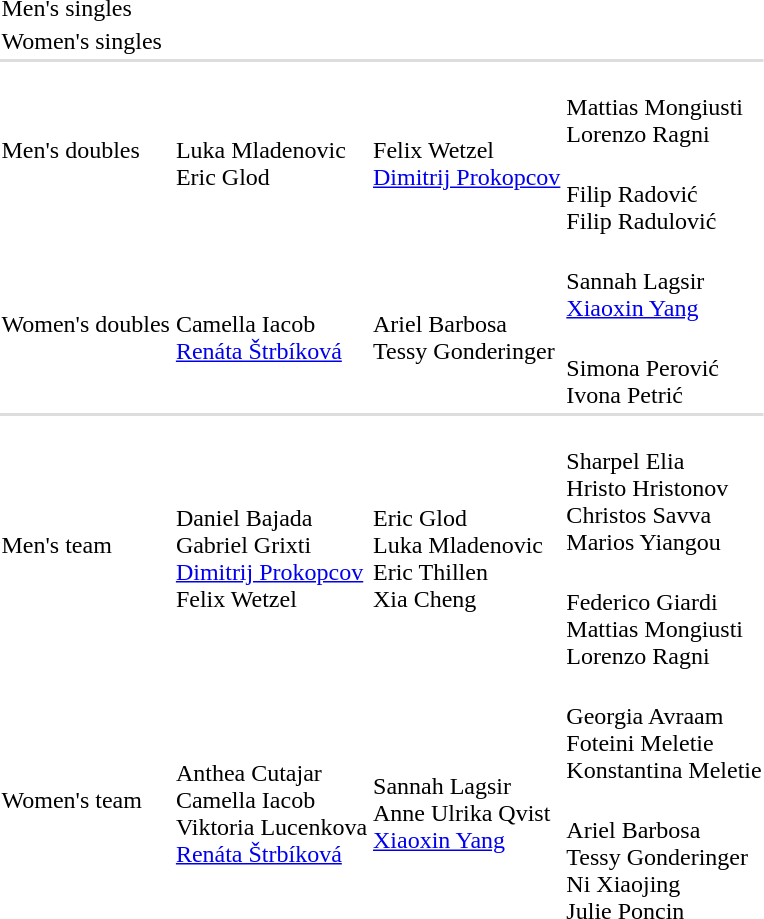<table>
<tr>
<td rowspan=2>Men's singles</td>
<td rowspan=2></td>
<td rowspan=2></td>
<td></td>
</tr>
<tr>
<td></td>
</tr>
<tr>
<td rowspan=2>Women's singles</td>
<td rowspan=2></td>
<td rowspan=2></td>
<td></td>
</tr>
<tr>
<td></td>
</tr>
<tr bgcolor=#dddddd>
<td colspan=4></td>
</tr>
<tr>
<td rowspan=2>Men's doubles</td>
<td rowspan=2><br>Luka Mladenovic<br>Eric Glod</td>
<td rowspan=2><br>Felix Wetzel<br><a href='#'>Dimitrij Prokopcov</a></td>
<td><br>Mattias Mongiusti<br>Lorenzo Ragni</td>
</tr>
<tr>
<td><br>Filip Radović<br>Filip Radulović</td>
</tr>
<tr>
<td rowspan=2>Women's doubles</td>
<td rowspan=2><br>Camella Iacob<br><a href='#'>Renáta Štrbíková</a></td>
<td rowspan=2><br>Ariel Barbosa<br>Tessy Gonderinger</td>
<td><br>Sannah Lagsir<br><a href='#'>Xiaoxin Yang</a></td>
</tr>
<tr>
<td><br>Simona Perović<br>Ivona Petrić</td>
</tr>
<tr bgcolor=#dddddd>
<td colspan=4></td>
</tr>
<tr>
<td rowspan=2>Men's team</td>
<td rowspan=2><br>Daniel Bajada<br>Gabriel Grixti<br><a href='#'>Dimitrij Prokopcov</a><br>Felix Wetzel</td>
<td rowspan=2><br>Eric Glod<br>Luka Mladenovic<br>Eric Thillen<br>Xia Cheng</td>
<td><br>Sharpel Elia<br>Hristo Hristonov<br>Christos Savva<br>Marios Yiangou</td>
</tr>
<tr>
<td><br>Federico Giardi<br>Mattias Mongiusti<br>Lorenzo Ragni</td>
</tr>
<tr>
<td rowspan=2>Women's team</td>
<td rowspan=2><br>Anthea Cutajar<br>Camella Iacob<br>Viktoria Lucenkova<br><a href='#'>Renáta Štrbíková</a></td>
<td rowspan=2><br>Sannah Lagsir<br>Anne Ulrika Qvist<br><a href='#'>Xiaoxin Yang</a></td>
<td><br>Georgia Avraam<br>Foteini Meletie<br>Konstantina Meletie</td>
</tr>
<tr>
<td><br>Ariel Barbosa<br>Tessy Gonderinger<br>Ni Xiaojing<br>Julie Poncin</td>
</tr>
</table>
